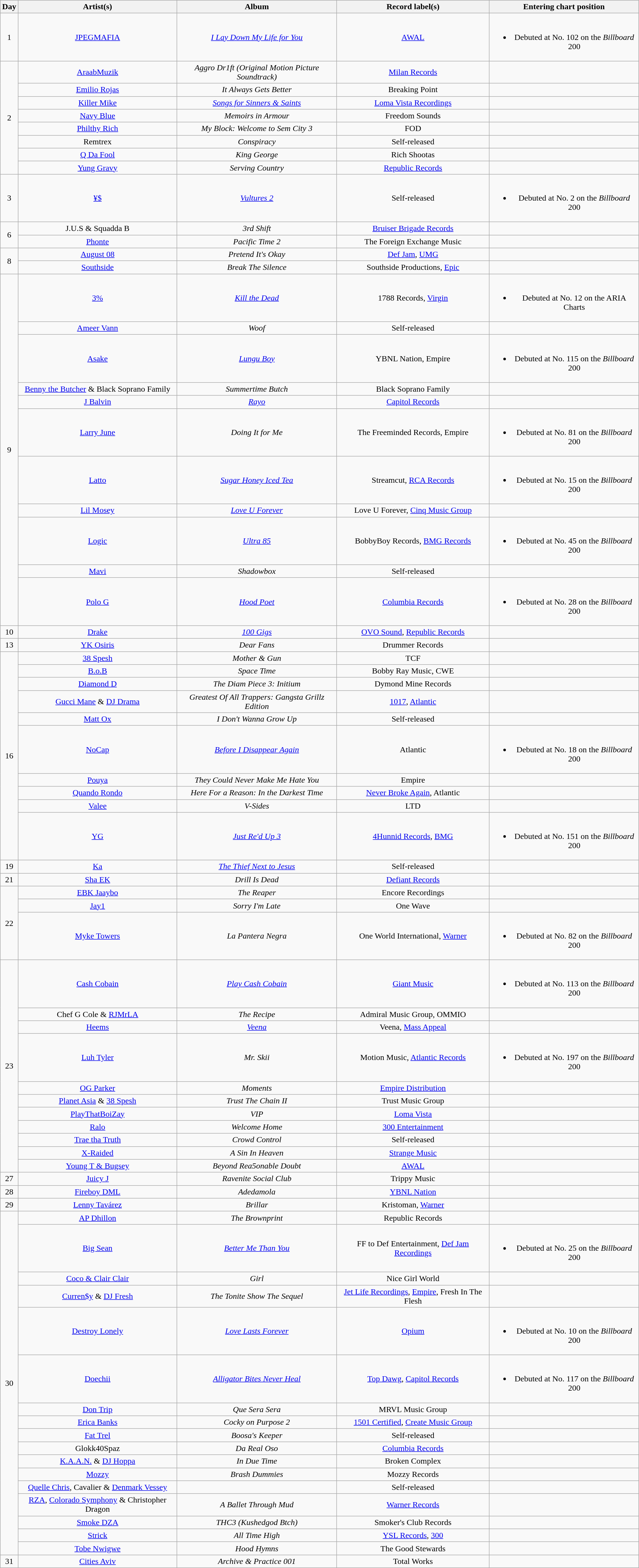<table class="wikitable" style="text-align:center;">
<tr>
<th scope="col">Day</th>
<th scope="col">Artist(s)</th>
<th scope="col">Album</th>
<th scope="col">Record label(s)</th>
<th scope="col">Entering chart position</th>
</tr>
<tr>
<td>1</td>
<td><a href='#'>JPEGMAFIA</a></td>
<td><em><a href='#'>I Lay Down My Life for You</a></em></td>
<td><a href='#'>AWAL</a></td>
<td><br><ul><li>Debuted at No. 102 on the <em>Billboard</em> 200</li></ul></td>
</tr>
<tr>
<td rowspan="8">2</td>
<td><a href='#'>AraabMuzik</a></td>
<td><em>Aggro Dr1ft (Original Motion Picture Soundtrack)</em></td>
<td><a href='#'>Milan Records</a></td>
<td></td>
</tr>
<tr>
<td><a href='#'>Emilio Rojas</a></td>
<td><em>It Always Gets Better</em></td>
<td>Breaking Point</td>
<td></td>
</tr>
<tr>
<td><a href='#'>Killer Mike</a></td>
<td><em><a href='#'>Songs for Sinners & Saints</a></em></td>
<td><a href='#'>Loma Vista Recordings</a></td>
<td></td>
</tr>
<tr>
<td><a href='#'>Navy Blue</a></td>
<td><em>Memoirs in Armour</em></td>
<td>Freedom Sounds</td>
<td></td>
</tr>
<tr>
<td><a href='#'>Philthy Rich</a></td>
<td><em>My Block: Welcome to Sem City 3</em></td>
<td>FOD</td>
<td></td>
</tr>
<tr>
<td>Remtrex</td>
<td><em>Conspiracy</em></td>
<td>Self-released</td>
<td></td>
</tr>
<tr>
<td><a href='#'>Q Da Fool</a></td>
<td><em>King George</em></td>
<td>Rich Shootas</td>
<td></td>
</tr>
<tr>
<td><a href='#'>Yung Gravy</a></td>
<td><em>Serving Country</em></td>
<td><a href='#'>Republic Records</a></td>
<td></td>
</tr>
<tr>
<td>3</td>
<td><a href='#'>¥$</a></td>
<td><em><a href='#'>Vultures 2</a></em></td>
<td>Self-released</td>
<td><br><ul><li>Debuted at No. 2 on the <em>Billboard</em> 200</li></ul></td>
</tr>
<tr>
<td rowspan="2">6</td>
<td>J.U.S & Squadda B</td>
<td><em>3rd Shift</em></td>
<td><a href='#'>Bruiser Brigade Records</a></td>
<td></td>
</tr>
<tr>
<td><a href='#'>Phonte</a></td>
<td><em>Pacific Time 2</em></td>
<td>The Foreign Exchange Music</td>
<td></td>
</tr>
<tr>
<td rowspan="2">8</td>
<td><a href='#'>August 08</a></td>
<td><em>Pretend It's Okay</em></td>
<td><a href='#'>Def Jam</a>, <a href='#'>UMG</a></td>
<td></td>
</tr>
<tr>
<td><a href='#'>Southside</a></td>
<td><em>Break The Silence</em></td>
<td>Southside Productions, <a href='#'>Epic</a></td>
<td></td>
</tr>
<tr>
<td rowspan="11">9</td>
<td><a href='#'>3%</a></td>
<td><em><a href='#'>Kill the Dead</a></em></td>
<td>1788 Records, <a href='#'>Virgin</a></td>
<td><br><ul><li>Debuted at No. 12 on the ARIA Charts</li></ul></td>
</tr>
<tr>
<td><a href='#'>Ameer Vann</a></td>
<td><em>Woof</em></td>
<td>Self-released</td>
<td></td>
</tr>
<tr>
<td><a href='#'>Asake</a></td>
<td><em><a href='#'>Lungu Boy</a></em></td>
<td>YBNL Nation, Empire</td>
<td><br><ul><li>Debuted at No. 115 on the <em>Billboard</em> 200</li></ul></td>
</tr>
<tr>
<td><a href='#'>Benny the Butcher</a> & Black Soprano Family</td>
<td><em>Summertime Butch</em></td>
<td>Black Soprano Family</td>
<td></td>
</tr>
<tr>
<td><a href='#'>J Balvin</a></td>
<td><em><a href='#'>Rayo</a></em></td>
<td><a href='#'>Capitol Records</a></td>
<td></td>
</tr>
<tr>
<td><a href='#'>Larry June</a></td>
<td><em>Doing It for Me</em></td>
<td>The Freeminded Records, Empire</td>
<td><br><ul><li>Debuted at No. 81 on the <em>Billboard</em> 200</li></ul></td>
</tr>
<tr>
<td><a href='#'>Latto</a></td>
<td><em><a href='#'>Sugar Honey Iced Tea</a></em></td>
<td>Streamcut, <a href='#'>RCA Records</a></td>
<td><br><ul><li>Debuted at No. 15 on the <em>Billboard</em> 200</li></ul></td>
</tr>
<tr>
<td><a href='#'>Lil Mosey</a></td>
<td><em><a href='#'>Love U Forever</a></em></td>
<td>Love U Forever, <a href='#'>Cinq Music Group</a></td>
<td></td>
</tr>
<tr>
<td><a href='#'>Logic</a></td>
<td><em><a href='#'>Ultra 85</a></em></td>
<td>BobbyBoy Records, <a href='#'>BMG Records</a></td>
<td><br><ul><li>Debuted at No. 45 on the <em>Billboard</em> 200</li></ul></td>
</tr>
<tr>
<td><a href='#'>Mavi</a></td>
<td><em>Shadowbox</em></td>
<td>Self-released</td>
<td></td>
</tr>
<tr>
<td><a href='#'>Polo G</a></td>
<td><em><a href='#'>Hood Poet</a></em></td>
<td><a href='#'>Columbia Records</a></td>
<td><br><ul><li>Debuted at No. 28 on the <em>Billboard</em> 200</li></ul></td>
</tr>
<tr>
<td>10</td>
<td><a href='#'>Drake</a></td>
<td><em><a href='#'>100 Gigs</a></em></td>
<td><a href='#'>OVO Sound</a>, <a href='#'>Republic Records</a></td>
<td></td>
</tr>
<tr>
<td>13</td>
<td><a href='#'>YK Osiris</a></td>
<td><em>Dear Fans</em></td>
<td>Drummer Records</td>
<td></td>
</tr>
<tr>
<td rowspan="10">16</td>
<td><a href='#'>38 Spesh</a></td>
<td><em>Mother & Gun</em></td>
<td>TCF</td>
<td></td>
</tr>
<tr>
<td><a href='#'>B.o.B</a></td>
<td><em>Space Time</em></td>
<td>Bobby Ray Music, CWE</td>
<td></td>
</tr>
<tr>
<td><a href='#'>Diamond D</a></td>
<td><em>The Diam Piece 3: Initium</em></td>
<td>Dymond Mine Records</td>
<td></td>
</tr>
<tr>
<td><a href='#'>Gucci Mane</a> & <a href='#'>DJ Drama</a></td>
<td><em>Greatest Of All Trappers: Gangsta Grillz Edition</em></td>
<td><a href='#'>1017</a>, <a href='#'>Atlantic</a></td>
<td></td>
</tr>
<tr>
<td><a href='#'>Matt Ox</a></td>
<td><em>I Don't Wanna Grow Up</em></td>
<td>Self-released</td>
<td></td>
</tr>
<tr>
<td><a href='#'>NoCap</a></td>
<td><em><a href='#'>Before I Disappear Again</a></em></td>
<td>Atlantic</td>
<td><br><ul><li>Debuted at No. 18 on the <em>Billboard</em> 200</li></ul></td>
</tr>
<tr>
<td><a href='#'>Pouya</a></td>
<td><em>They Could Never Make Me Hate You</em></td>
<td>Empire</td>
<td></td>
</tr>
<tr>
<td><a href='#'>Quando Rondo</a></td>
<td><em>Here For a Reason: In the Darkest Time</em></td>
<td><a href='#'>Never Broke Again</a>, Atlantic</td>
<td></td>
</tr>
<tr>
<td><a href='#'>Valee</a></td>
<td><em>V-Sides</em></td>
<td>LTD</td>
<td></td>
</tr>
<tr>
<td><a href='#'>YG</a></td>
<td><em><a href='#'>Just Re'd Up 3</a></em></td>
<td><a href='#'>4Hunnid Records</a>, <a href='#'>BMG</a></td>
<td><br><ul><li>Debuted at No. 151 on the <em>Billboard</em> 200</li></ul></td>
</tr>
<tr>
<td>19</td>
<td><a href='#'>Ka</a></td>
<td><em><a href='#'>The Thief Next to Jesus</a></em></td>
<td>Self-released</td>
<td></td>
</tr>
<tr>
<td>21</td>
<td><a href='#'>Sha EK</a></td>
<td><em>Drill Is Dead</em></td>
<td><a href='#'>Defiant Records</a></td>
<td></td>
</tr>
<tr>
<td rowspan="3">22</td>
<td><a href='#'>EBK Jaaybo</a></td>
<td><em>The Reaper</em></td>
<td>Encore Recordings</td>
<td></td>
</tr>
<tr>
<td><a href='#'>Jay1</a></td>
<td><em>Sorry I'm Late</em></td>
<td>One Wave</td>
<td></td>
</tr>
<tr>
<td><a href='#'>Myke Towers</a></td>
<td><em>La Pantera Negra</em></td>
<td>One World International, <a href='#'>Warner</a></td>
<td><br><ul><li>Debuted at No. 82 on the <em>Billboard</em> 200</li></ul></td>
</tr>
<tr>
<td rowspan="11">23</td>
<td><a href='#'>Cash Cobain</a></td>
<td><em><a href='#'>Play Cash Cobain</a></em></td>
<td><a href='#'>Giant Music</a></td>
<td><br><ul><li>Debuted at No. 113 on the <em>Billboard</em> 200</li></ul></td>
</tr>
<tr>
<td>Chef G Cole & <a href='#'>RJMrLA</a></td>
<td><em>The Recipe</em></td>
<td>Admiral Music Group, OMMIO</td>
<td></td>
</tr>
<tr>
<td><a href='#'>Heems</a></td>
<td><em><a href='#'>Veena</a></em></td>
<td>Veena, <a href='#'>Mass Appeal</a></td>
<td></td>
</tr>
<tr>
<td><a href='#'>Luh Tyler</a></td>
<td><em>Mr. Skii</em></td>
<td>Motion Music, <a href='#'>Atlantic Records</a></td>
<td><br><ul><li>Debuted at No. 197 on the <em>Billboard</em> 200</li></ul></td>
</tr>
<tr>
<td><a href='#'>OG Parker</a></td>
<td><em>Moments</em></td>
<td><a href='#'>Empire Distribution</a></td>
<td></td>
</tr>
<tr>
<td><a href='#'>Planet Asia</a> & <a href='#'>38 Spesh</a></td>
<td><em>Trust The Chain II</em></td>
<td>Trust Music Group</td>
<td></td>
</tr>
<tr>
<td><a href='#'>PlayThatBoiZay</a></td>
<td><em>VIP</em></td>
<td><a href='#'>Loma Vista</a></td>
<td></td>
</tr>
<tr>
<td><a href='#'>Ralo</a></td>
<td><em>Welcome Home</em></td>
<td><a href='#'>300 Entertainment</a></td>
<td></td>
</tr>
<tr>
<td><a href='#'>Trae tha Truth</a></td>
<td><em>Crowd Control</em></td>
<td>Self-released</td>
<td></td>
</tr>
<tr>
<td><a href='#'>X-Raided</a></td>
<td><em>A Sin In Heaven</em></td>
<td><a href='#'>Strange Music</a></td>
<td></td>
</tr>
<tr>
<td><a href='#'>Young T & Bugsey</a></td>
<td><em>Beyond Rea5onable Doubt</em></td>
<td><a href='#'>AWAL</a></td>
<td></td>
</tr>
<tr>
<td>27</td>
<td><a href='#'>Juicy J</a></td>
<td><em>Ravenite Social Club</em></td>
<td>Trippy Music</td>
<td></td>
</tr>
<tr>
<td>28</td>
<td><a href='#'>Fireboy DML</a></td>
<td><em>Adedamola</em></td>
<td><a href='#'>YBNL Nation</a></td>
<td></td>
</tr>
<tr>
<td>29</td>
<td><a href='#'>Lenny Tavárez</a></td>
<td><em>Brillar</em></td>
<td>Kristoman, <a href='#'>Warner</a></td>
<td></td>
</tr>
<tr>
<td rowspan="17">30</td>
<td><a href='#'>AP Dhillon</a></td>
<td><em>The Brownprint</em></td>
<td>Republic Records</td>
<td></td>
</tr>
<tr>
<td><a href='#'>Big Sean</a></td>
<td><em><a href='#'>Better Me Than You</a></em></td>
<td>FF to Def Entertainment, <a href='#'>Def Jam Recordings</a></td>
<td><br><ul><li>Debuted at No. 25 on the <em>Billboard</em> 200</li></ul></td>
</tr>
<tr>
<td><a href='#'>Coco & Clair Clair</a></td>
<td><em>Girl</em></td>
<td>Nice Girl World</td>
<td></td>
</tr>
<tr>
<td><a href='#'>Curren$y</a> & <a href='#'>DJ Fresh</a></td>
<td><em>The Tonite Show The Sequel</em></td>
<td><a href='#'>Jet Life Recordings</a>, <a href='#'>Empire</a>, Fresh In The Flesh</td>
<td></td>
</tr>
<tr>
<td><a href='#'>Destroy Lonely</a></td>
<td><em><a href='#'>Love Lasts Forever</a></em></td>
<td><a href='#'>Opium</a></td>
<td><br><ul><li>Debuted at No. 10 on the <em>Billboard</em> 200</li></ul></td>
</tr>
<tr>
<td><a href='#'>Doechii</a></td>
<td><em><a href='#'>Alligator Bites Never Heal</a></em></td>
<td><a href='#'>Top Dawg</a>, <a href='#'>Capitol Records</a></td>
<td><br><ul><li>Debuted at No. 117 on the <em>Billboard</em> 200</li></ul></td>
</tr>
<tr>
<td><a href='#'>Don Trip</a></td>
<td><em>Que Sera Sera</em></td>
<td>MRVL Music Group</td>
<td></td>
</tr>
<tr>
<td><a href='#'>Erica Banks</a></td>
<td><em>Cocky on Purpose 2</em></td>
<td><a href='#'>1501 Certified</a>, <a href='#'>Create Music Group</a></td>
<td></td>
</tr>
<tr>
<td><a href='#'>Fat Trel</a></td>
<td><em>Boosa's Keeper</em></td>
<td>Self-released</td>
<td></td>
</tr>
<tr>
<td>Glokk40Spaz</td>
<td><em>Da Real Oso</em></td>
<td><a href='#'>Columbia Records</a></td>
<td></td>
</tr>
<tr>
<td><a href='#'>K.A.A.N.</a> & <a href='#'>DJ Hoppa</a></td>
<td><em>In Due Time</em></td>
<td>Broken Complex</td>
<td></td>
</tr>
<tr>
<td><a href='#'>Mozzy</a></td>
<td><em>Brash Dummies</em></td>
<td>Mozzy Records</td>
<td></td>
</tr>
<tr>
<td><a href='#'>Quelle Chris</a>, Cavalier & <a href='#'>Denmark Vessey</a></td>
<td><em></em></td>
<td>Self-released</td>
<td></td>
</tr>
<tr>
<td><a href='#'>RZA</a>, <a href='#'>Colorado Symphony</a> & Christopher Dragon</td>
<td><em>A Ballet Through Mud</em></td>
<td><a href='#'>Warner Records</a></td>
<td></td>
</tr>
<tr>
<td><a href='#'>Smoke DZA</a></td>
<td><em>THC3 (Kushedgod Btch)</em></td>
<td>Smoker's Club Records</td>
<td></td>
</tr>
<tr>
<td><a href='#'>Strick</a></td>
<td><em>All Time High</em></td>
<td><a href='#'>YSL Records</a>, <a href='#'>300</a></td>
<td></td>
</tr>
<tr>
<td><a href='#'>Tobe Nwigwe</a></td>
<td><em>Hood Hymns</em></td>
<td>The Good Stewards</td>
<td></td>
</tr>
<tr>
<td>31</td>
<td><a href='#'>Cities Aviv</a></td>
<td><em>Archive & Practice 001</em></td>
<td>Total Works</td>
<td></td>
</tr>
</table>
